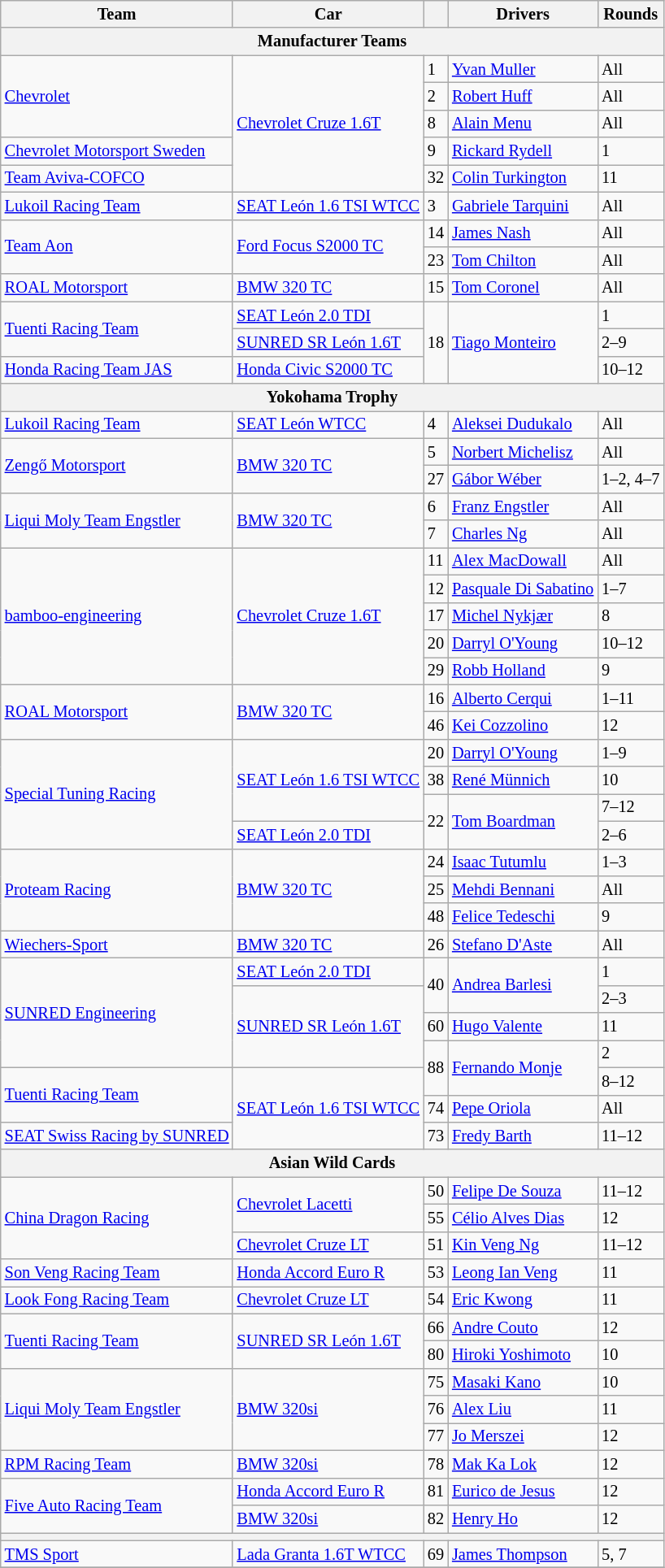<table class="wikitable" style="font-size: 85%">
<tr>
<th>Team</th>
<th>Car</th>
<th></th>
<th>Drivers</th>
<th>Rounds</th>
</tr>
<tr>
<th colspan=5>Manufacturer Teams</th>
</tr>
<tr>
<td rowspan="3"> <a href='#'>Chevrolet</a></td>
<td rowspan="5"><a href='#'>Chevrolet Cruze 1.6T</a></td>
<td>1</td>
<td> <a href='#'>Yvan Muller</a></td>
<td>All</td>
</tr>
<tr>
<td>2</td>
<td> <a href='#'>Robert Huff</a></td>
<td>All</td>
</tr>
<tr>
<td>8</td>
<td> <a href='#'>Alain Menu</a></td>
<td>All</td>
</tr>
<tr>
<td> <a href='#'>Chevrolet Motorsport Sweden</a></td>
<td>9</td>
<td> <a href='#'>Rickard Rydell</a></td>
<td>1</td>
</tr>
<tr>
<td> <a href='#'>Team Aviva-COFCO</a></td>
<td>32</td>
<td> <a href='#'>Colin Turkington</a></td>
<td>11</td>
</tr>
<tr>
<td> <a href='#'>Lukoil Racing Team</a></td>
<td><a href='#'>SEAT León 1.6 TSI WTCC</a></td>
<td>3</td>
<td> <a href='#'>Gabriele Tarquini</a></td>
<td>All</td>
</tr>
<tr>
<td rowspan="2"> <a href='#'>Team Aon</a></td>
<td rowspan="2"><a href='#'>Ford Focus S2000 TC</a></td>
<td>14</td>
<td> <a href='#'>James Nash</a></td>
<td>All</td>
</tr>
<tr>
<td>23</td>
<td> <a href='#'>Tom Chilton</a></td>
<td>All</td>
</tr>
<tr>
<td> <a href='#'>ROAL Motorsport</a></td>
<td><a href='#'>BMW 320 TC</a></td>
<td>15</td>
<td> <a href='#'>Tom Coronel</a></td>
<td>All</td>
</tr>
<tr>
<td rowspan="2"> <a href='#'>Tuenti Racing Team</a></td>
<td><a href='#'>SEAT León 2.0 TDI</a></td>
<td rowspan="3">18</td>
<td rowspan="3"> <a href='#'>Tiago Monteiro</a></td>
<td>1</td>
</tr>
<tr>
<td><a href='#'>SUNRED SR León 1.6T</a></td>
<td>2–9</td>
</tr>
<tr>
<td> <a href='#'>Honda Racing Team JAS</a></td>
<td><a href='#'>Honda Civic S2000 TC</a></td>
<td>10–12</td>
</tr>
<tr>
<th colspan=5>Yokohama Trophy</th>
</tr>
<tr>
<td> <a href='#'>Lukoil Racing Team</a></td>
<td><a href='#'>SEAT León WTCC</a></td>
<td>4</td>
<td> <a href='#'>Aleksei Dudukalo</a></td>
<td>All</td>
</tr>
<tr>
<td rowspan="2"> <a href='#'>Zengő Motorsport</a></td>
<td rowspan="2"><a href='#'>BMW 320 TC</a></td>
<td>5</td>
<td> <a href='#'>Norbert Michelisz</a></td>
<td>All</td>
</tr>
<tr>
<td>27</td>
<td> <a href='#'>Gábor Wéber</a></td>
<td>1–2, 4–7</td>
</tr>
<tr>
<td rowspan="2"> <a href='#'>Liqui Moly Team Engstler</a></td>
<td rowspan="2"><a href='#'>BMW 320 TC</a></td>
<td>6</td>
<td> <a href='#'>Franz Engstler</a></td>
<td>All</td>
</tr>
<tr>
<td>7</td>
<td> <a href='#'>Charles Ng</a></td>
<td>All</td>
</tr>
<tr>
<td rowspan="5"> <a href='#'>bamboo-engineering</a></td>
<td rowspan="5"><a href='#'>Chevrolet Cruze 1.6T</a></td>
<td>11</td>
<td> <a href='#'>Alex MacDowall</a></td>
<td>All</td>
</tr>
<tr>
<td>12</td>
<td> <a href='#'>Pasquale Di Sabatino</a></td>
<td>1–7</td>
</tr>
<tr>
<td>17</td>
<td> <a href='#'>Michel Nykjær</a></td>
<td>8</td>
</tr>
<tr>
<td>20</td>
<td> <a href='#'>Darryl O'Young</a></td>
<td>10–12</td>
</tr>
<tr>
<td>29</td>
<td> <a href='#'>Robb Holland</a></td>
<td>9</td>
</tr>
<tr>
<td rowspan="2"> <a href='#'>ROAL Motorsport</a></td>
<td rowspan="2"><a href='#'>BMW 320 TC</a></td>
<td>16</td>
<td> <a href='#'>Alberto Cerqui</a></td>
<td>1–11</td>
</tr>
<tr>
<td>46</td>
<td> <a href='#'>Kei Cozzolino</a></td>
<td>12</td>
</tr>
<tr>
<td rowspan="4"> <a href='#'>Special Tuning Racing</a></td>
<td rowspan="3"><a href='#'>SEAT León 1.6 TSI WTCC</a></td>
<td>20</td>
<td> <a href='#'>Darryl O'Young</a></td>
<td>1–9</td>
</tr>
<tr>
<td>38</td>
<td> <a href='#'>René Münnich</a></td>
<td>10</td>
</tr>
<tr>
<td rowspan="2">22</td>
<td rowspan="2"> <a href='#'>Tom Boardman</a></td>
<td>7–12</td>
</tr>
<tr>
<td><a href='#'>SEAT León 2.0 TDI</a></td>
<td>2–6</td>
</tr>
<tr>
<td rowspan="3"> <a href='#'>Proteam Racing</a></td>
<td rowspan="3"><a href='#'>BMW 320 TC</a></td>
<td>24</td>
<td> <a href='#'>Isaac Tutumlu</a></td>
<td>1–3</td>
</tr>
<tr>
<td>25</td>
<td> <a href='#'>Mehdi Bennani</a></td>
<td>All</td>
</tr>
<tr>
<td>48</td>
<td> <a href='#'>Felice Tedeschi</a></td>
<td>9</td>
</tr>
<tr>
<td> <a href='#'>Wiechers-Sport</a></td>
<td><a href='#'>BMW 320 TC</a></td>
<td>26</td>
<td> <a href='#'>Stefano D'Aste</a></td>
<td>All</td>
</tr>
<tr>
<td rowspan="4"> <a href='#'>SUNRED Engineering</a></td>
<td><a href='#'>SEAT León 2.0 TDI</a></td>
<td rowspan="2">40</td>
<td rowspan="2"> <a href='#'>Andrea Barlesi</a></td>
<td>1</td>
</tr>
<tr>
<td rowspan="3"><a href='#'>SUNRED SR León 1.6T</a></td>
<td>2–3</td>
</tr>
<tr>
<td>60</td>
<td> <a href='#'>Hugo Valente</a></td>
<td>11</td>
</tr>
<tr>
<td rowspan="2">88</td>
<td rowspan="2"> <a href='#'>Fernando Monje</a></td>
<td>2</td>
</tr>
<tr>
<td rowspan="2"> <a href='#'>Tuenti Racing Team</a></td>
<td rowspan="3"><a href='#'>SEAT León 1.6 TSI WTCC</a></td>
<td>8–12</td>
</tr>
<tr>
<td>74</td>
<td> <a href='#'>Pepe Oriola</a></td>
<td>All</td>
</tr>
<tr>
<td> <a href='#'>SEAT Swiss Racing by SUNRED</a></td>
<td>73</td>
<td> <a href='#'>Fredy Barth</a></td>
<td>11–12</td>
</tr>
<tr>
<th colspan=5>Asian Wild Cards</th>
</tr>
<tr>
<td rowspan="3"> <a href='#'>China Dragon Racing</a></td>
<td rowspan="2"><a href='#'>Chevrolet Lacetti</a></td>
<td>50</td>
<td> <a href='#'>Felipe De Souza</a></td>
<td>11–12</td>
</tr>
<tr>
<td>55</td>
<td> <a href='#'>Célio Alves Dias</a></td>
<td>12</td>
</tr>
<tr>
<td><a href='#'>Chevrolet Cruze LT</a></td>
<td>51</td>
<td> <a href='#'>Kin Veng Ng</a></td>
<td>11–12</td>
</tr>
<tr>
<td> <a href='#'>Son Veng Racing Team</a></td>
<td><a href='#'>Honda Accord Euro R</a></td>
<td>53</td>
<td> <a href='#'>Leong Ian Veng</a></td>
<td>11</td>
</tr>
<tr>
<td> <a href='#'>Look Fong Racing Team</a></td>
<td><a href='#'>Chevrolet Cruze LT</a></td>
<td>54</td>
<td> <a href='#'>Eric Kwong</a></td>
<td>11</td>
</tr>
<tr>
<td rowspan="2"> <a href='#'>Tuenti Racing Team</a></td>
<td rowspan="2"><a href='#'>SUNRED SR León 1.6T</a></td>
<td>66</td>
<td> <a href='#'>Andre Couto</a></td>
<td>12</td>
</tr>
<tr>
<td>80</td>
<td> <a href='#'>Hiroki Yoshimoto</a></td>
<td>10</td>
</tr>
<tr>
<td rowspan="3"> <a href='#'>Liqui Moly Team Engstler</a></td>
<td rowspan="3"><a href='#'>BMW 320si</a></td>
<td>75</td>
<td> <a href='#'>Masaki Kano</a></td>
<td>10</td>
</tr>
<tr>
<td>76</td>
<td> <a href='#'>Alex Liu</a></td>
<td>11</td>
</tr>
<tr>
<td>77</td>
<td> <a href='#'>Jo Merszei</a></td>
<td>12</td>
</tr>
<tr>
<td> <a href='#'>RPM Racing Team</a></td>
<td><a href='#'>BMW 320si</a></td>
<td>78</td>
<td> <a href='#'>Mak Ka Lok</a></td>
<td>12</td>
</tr>
<tr>
<td rowspan="2"> <a href='#'>Five Auto Racing Team</a></td>
<td><a href='#'>Honda Accord Euro R</a></td>
<td>81</td>
<td> <a href='#'>Eurico de Jesus</a></td>
<td>12</td>
</tr>
<tr>
<td><a href='#'>BMW 320si</a></td>
<td>82</td>
<td> <a href='#'>Henry Ho</a></td>
<td>12</td>
</tr>
<tr>
<th colspan=5></th>
</tr>
<tr>
<td> <a href='#'>TMS Sport</a></td>
<td><a href='#'>Lada Granta 1.6T WTCC</a></td>
<td>69</td>
<td> <a href='#'>James Thompson</a></td>
<td>5, 7</td>
</tr>
<tr>
</tr>
</table>
